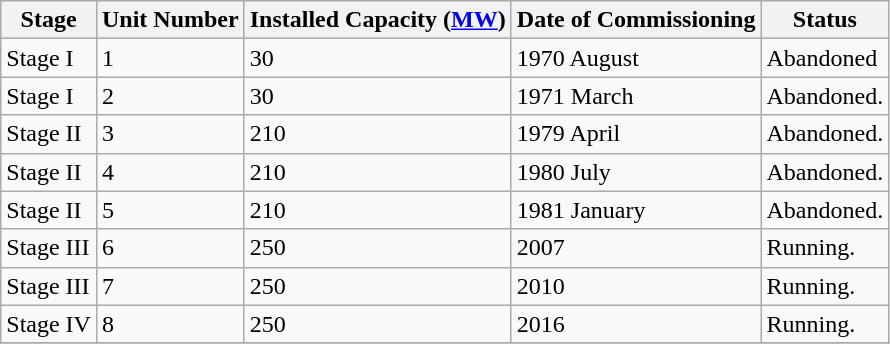<table class="sortable wikitable">
<tr>
<th>Stage</th>
<th>Unit Number</th>
<th>Installed Capacity (<a href='#'>MW</a>)</th>
<th>Date of Commissioning</th>
<th>Status</th>
</tr>
<tr>
<td>Stage I</td>
<td>1</td>
<td>30</td>
<td>1970 August</td>
<td>Abandoned</td>
</tr>
<tr>
<td>Stage I</td>
<td>2</td>
<td>30</td>
<td>1971 March</td>
<td>Abandoned.</td>
</tr>
<tr>
<td>Stage II</td>
<td>3</td>
<td>210</td>
<td>1979 April</td>
<td>Abandoned.</td>
</tr>
<tr>
<td>Stage II</td>
<td>4</td>
<td>210</td>
<td>1980 July</td>
<td>Abandoned.</td>
</tr>
<tr>
<td>Stage II</td>
<td>5</td>
<td>210</td>
<td>1981 January</td>
<td>Abandoned.</td>
</tr>
<tr>
<td>Stage III</td>
<td>6</td>
<td>250</td>
<td>2007</td>
<td>Running.</td>
</tr>
<tr>
<td>Stage III</td>
<td>7</td>
<td>250</td>
<td>2010</td>
<td>Running.</td>
</tr>
<tr>
<td>Stage IV</td>
<td>8</td>
<td>250</td>
<td>2016</td>
<td>Running.</td>
</tr>
<tr>
</tr>
</table>
